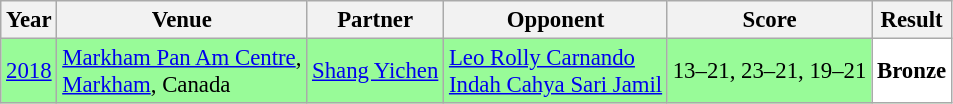<table class="sortable wikitable" style="font-size: 95%;">
<tr>
<th>Year</th>
<th>Venue</th>
<th>Partner</th>
<th>Opponent</th>
<th>Score</th>
<th>Result</th>
</tr>
<tr style="background:#98FB98">
<td align="center"><a href='#'>2018</a></td>
<td align="left"><a href='#'>Markham Pan Am Centre</a>,<br><a href='#'>Markham</a>, Canada</td>
<td align="left"> <a href='#'>Shang Yichen</a></td>
<td align="left"> <a href='#'>Leo Rolly Carnando</a><br> <a href='#'>Indah Cahya Sari Jamil</a></td>
<td align="left">13–21, 23–21, 19–21</td>
<td style="text-align:left; background:white"> <strong>Bronze</strong></td>
</tr>
</table>
